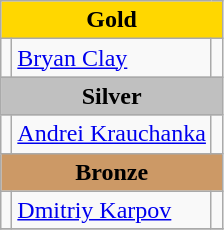<table class="wikitable">
<tr bgcolor=gold>
<td colspan=3 align=center><strong>Gold</strong></td>
</tr>
<tr>
<td></td>
<td><a href='#'>Bryan Clay</a></td>
<td></td>
</tr>
<tr bgcolor=silver>
<td colspan=3 align=center><strong>Silver</strong></td>
</tr>
<tr>
<td></td>
<td><a href='#'>Andrei Krauchanka</a></td>
<td></td>
</tr>
<tr bgcolor=cc9966>
<td colspan=3 align=center><strong>Bronze</strong></td>
</tr>
<tr>
<td></td>
<td><a href='#'>Dmitriy Karpov</a></td>
<td></td>
</tr>
<tr>
</tr>
</table>
